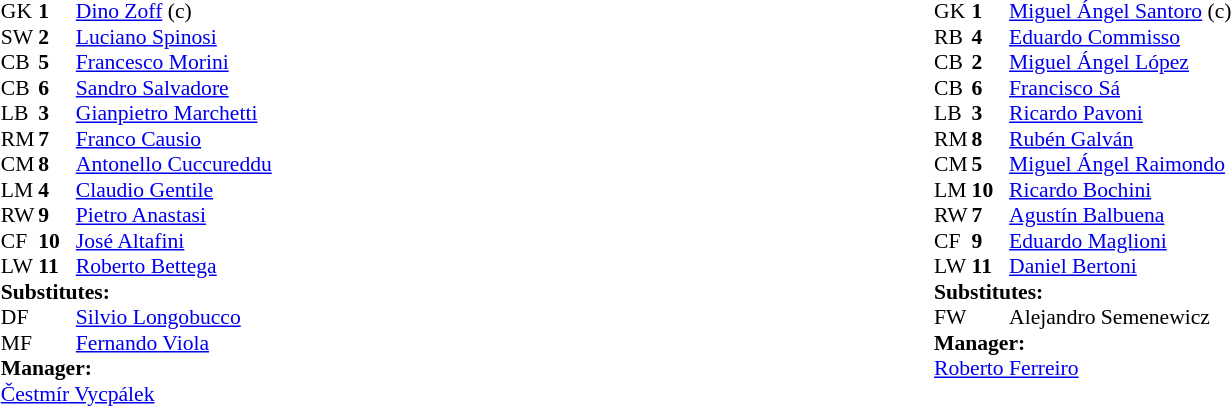<table width="100%">
<tr>
<td valign="top" width="40%"><br><table style="font-size: 90%" cellspacing="0" cellpadding="0" align="center">
<tr>
<td colspan="4"></td>
</tr>
<tr>
<th width=25></th>
<th width=25></th>
</tr>
<tr>
<td>GK</td>
<td><strong>1</strong></td>
<td> <a href='#'>Dino Zoff</a> (c)</td>
</tr>
<tr>
<td>SW</td>
<td><strong>2</strong></td>
<td> <a href='#'>Luciano Spinosi</a></td>
<td></td>
<td></td>
</tr>
<tr>
<td>CB</td>
<td><strong>5</strong></td>
<td> <a href='#'>Francesco Morini</a></td>
</tr>
<tr>
<td>CB</td>
<td><strong>6</strong></td>
<td> <a href='#'>Sandro Salvadore</a></td>
</tr>
<tr>
<td>LB</td>
<td><strong>3</strong></td>
<td> <a href='#'>Gianpietro Marchetti</a></td>
</tr>
<tr>
<td>RM</td>
<td><strong>7</strong></td>
<td> <a href='#'>Franco Causio</a></td>
</tr>
<tr>
<td>CM</td>
<td><strong>8</strong></td>
<td> <a href='#'>Antonello Cuccureddu</a></td>
</tr>
<tr>
<td>LM</td>
<td><strong>4</strong></td>
<td> <a href='#'>Claudio Gentile</a></td>
</tr>
<tr>
<td>RW</td>
<td><strong>9</strong></td>
<td> <a href='#'>Pietro Anastasi</a></td>
</tr>
<tr>
<td>CF</td>
<td><strong>10</strong></td>
<td> <a href='#'>José Altafini</a></td>
</tr>
<tr>
<td>LW</td>
<td><strong>11</strong></td>
<td> <a href='#'>Roberto Bettega</a></td>
<td></td>
<td></td>
</tr>
<tr>
<td colspan=3><strong>Substitutes:</strong></td>
</tr>
<tr>
<td>DF</td>
<td><strong> </strong></td>
<td> <a href='#'>Silvio Longobucco</a></td>
<td></td>
<td></td>
</tr>
<tr>
<td>MF</td>
<td><strong> </strong></td>
<td> <a href='#'>Fernando Viola</a></td>
<td></td>
<td></td>
</tr>
<tr>
<td colspan=3><strong>Manager:</strong></td>
</tr>
<tr>
<td colspan=4> <a href='#'>Čestmír Vycpálek</a></td>
</tr>
</table>
</td>
<td valign="top" width="50%"><br><table style="font-size: 90%" cellspacing="0" cellpadding="0" align=center>
<tr>
<th width=25></th>
<th width=25></th>
</tr>
<tr>
<td>GK</td>
<td><strong>1</strong></td>
<td> <a href='#'>Miguel Ángel Santoro</a> (c)</td>
</tr>
<tr>
<td>RB</td>
<td><strong>4</strong></td>
<td> <a href='#'>Eduardo Commisso</a></td>
</tr>
<tr>
<td>CB</td>
<td><strong>2</strong></td>
<td> <a href='#'>Miguel Ángel López</a></td>
</tr>
<tr>
<td>CB</td>
<td><strong>6</strong></td>
<td> <a href='#'>Francisco Sá</a></td>
</tr>
<tr>
<td>LB</td>
<td><strong>3</strong></td>
<td> <a href='#'>Ricardo Pavoni</a></td>
<td></td>
</tr>
<tr>
<td>RM</td>
<td><strong>8</strong></td>
<td> <a href='#'>Rubén Galván</a></td>
</tr>
<tr>
<td>CM</td>
<td><strong>5</strong></td>
<td> <a href='#'>Miguel Ángel Raimondo</a></td>
</tr>
<tr>
<td>LM</td>
<td><strong>10</strong></td>
<td> <a href='#'>Ricardo Bochini</a></td>
</tr>
<tr>
<td>RW</td>
<td><strong>7</strong></td>
<td> <a href='#'>Agustín Balbuena</a></td>
</tr>
<tr>
<td>CF</td>
<td><strong>9</strong></td>
<td> <a href='#'>Eduardo Maglioni</a></td>
</tr>
<tr>
<td>LW</td>
<td><strong>11</strong></td>
<td> <a href='#'>Daniel Bertoni</a></td>
<td></td>
<td></td>
</tr>
<tr>
<td colspan=3><strong>Substitutes:</strong></td>
</tr>
<tr>
<td>FW</td>
<td><strong> </strong></td>
<td> Alejandro Semenewicz</td>
<td></td>
<td></td>
</tr>
<tr>
<td colspan=3><strong>Manager:</strong></td>
</tr>
<tr>
<td colspan=4> <a href='#'>Roberto Ferreiro</a></td>
</tr>
</table>
</td>
</tr>
</table>
